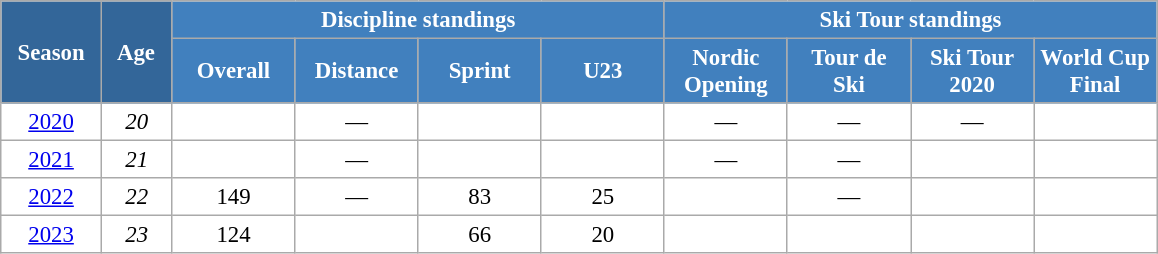<table class="wikitable" style="font-size:95%; text-align:center; border:grey solid 1px; border-collapse:collapse; background:#ffffff;">
<tr>
<th style="background-color:#369; color:white; width:60px;" rowspan="2"> Season </th>
<th style="background-color:#369; color:white; width:40px;" rowspan="2"> Age </th>
<th style="background-color:#4180be; color:white;" colspan="4">Discipline standings</th>
<th style="background-color:#4180be; color:white;" colspan="5">Ski Tour standings</th>
</tr>
<tr>
<th style="background-color:#4180be; color:white; width:75px;">Overall</th>
<th style="background-color:#4180be; color:white; width:75px;">Distance</th>
<th style="background-color:#4180be; color:white; width:75px;">Sprint</th>
<th style="background-color:#4180be; color:white; width:75px;">U23</th>
<th style="background-color:#4180be; color:white; width:75px;">Nordic<br>Opening</th>
<th style="background-color:#4180be; color:white; width:75px;">Tour de<br>Ski</th>
<th style="background-color:#4180be; color:white; width:75px;">Ski Tour<br>2020</th>
<th style="background-color:#4180be; color:white; width:75px;">World Cup<br>Final</th>
</tr>
<tr>
<td><a href='#'>2020</a></td>
<td><em>20</em></td>
<td></td>
<td>—</td>
<td></td>
<td></td>
<td>—</td>
<td>—</td>
<td>—</td>
<td></td>
</tr>
<tr>
<td><a href='#'>2021</a></td>
<td><em>21</em></td>
<td></td>
<td>—</td>
<td></td>
<td></td>
<td>—</td>
<td>—</td>
<td></td>
<td></td>
</tr>
<tr>
<td><a href='#'>2022</a></td>
<td><em>22</em></td>
<td>149</td>
<td>—</td>
<td>83</td>
<td>25</td>
<td></td>
<td>—</td>
<td></td>
<td></td>
</tr>
<tr>
<td><a href='#'>2023</a></td>
<td><em>23</em></td>
<td>124</td>
<td></td>
<td>66</td>
<td>20</td>
<td></td>
<td></td>
<td></td>
<td></td>
</tr>
</table>
